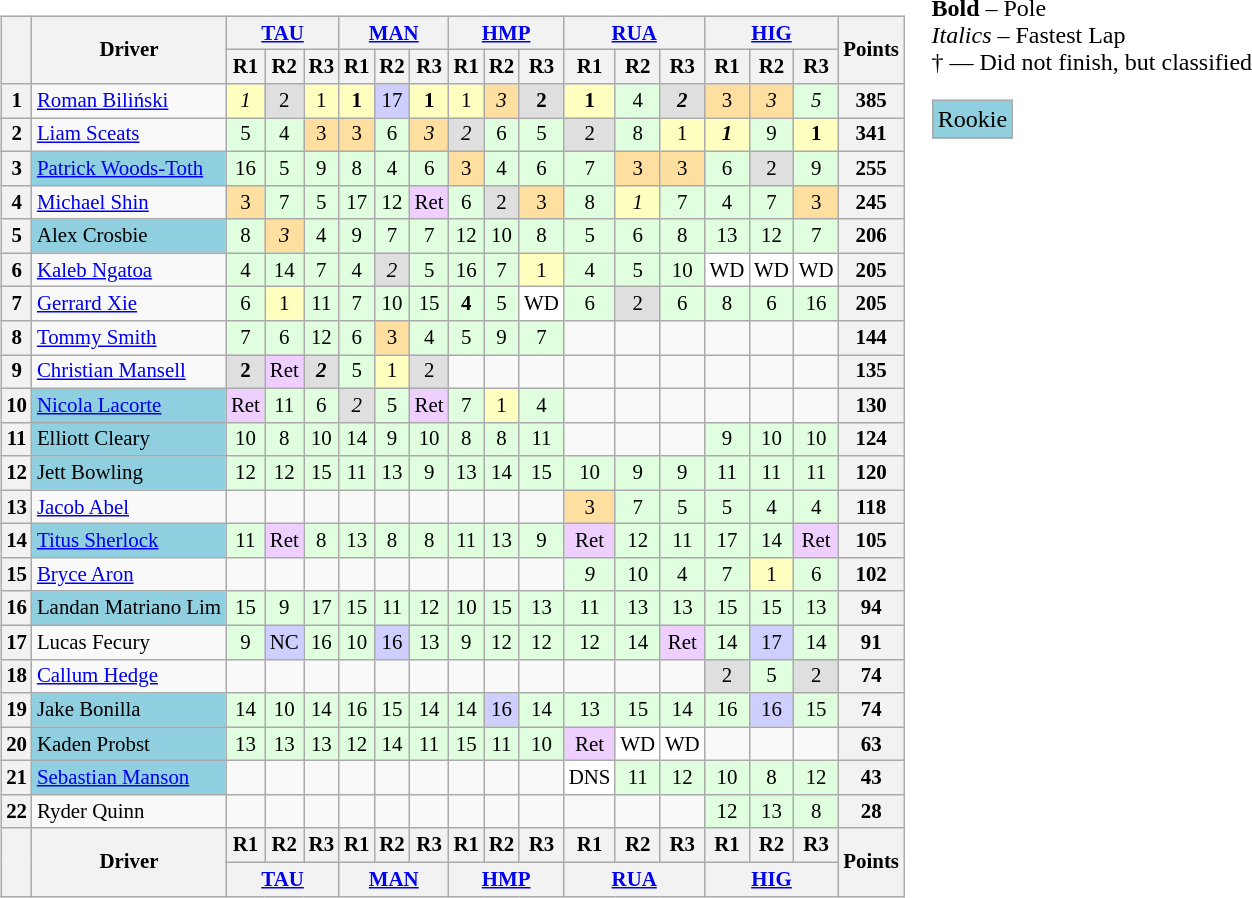<table>
<tr>
<td valign="top"><br><table class="wikitable" style="font-size:87%; text-align:center">
<tr>
<th rowspan="2"></th>
<th rowspan="2">Driver</th>
<th colspan="3"><a href='#'>TAU</a></th>
<th colspan="3"><a href='#'>MAN</a></th>
<th colspan="3"><a href='#'>HMP</a></th>
<th colspan="3"><a href='#'>RUA</a></th>
<th colspan="3"><a href='#'>HIG</a></th>
<th rowspan="2">Points</th>
</tr>
<tr>
<th>R1</th>
<th>R2</th>
<th>R3</th>
<th>R1</th>
<th>R2</th>
<th>R3</th>
<th>R1</th>
<th>R2</th>
<th>R3</th>
<th>R1</th>
<th>R2</th>
<th>R3</th>
<th>R1</th>
<th>R2</th>
<th>R3</th>
</tr>
<tr>
<th>1</th>
<td align="left"> <a href='#'>Roman Biliński</a></td>
<td style="background:#FFFFBF;"><em>1</em></td>
<td style="background:#DFDFDF;">2</td>
<td style="background:#FFFFBF;">1</td>
<td style="background:#FFFFBF;"><strong>1</strong></td>
<td style="background:#cfcfff;">17</td>
<td style="background:#FFFFBF;"><strong>1</strong></td>
<td style="background:#FFFFBF;">1</td>
<td style="background:#FFDF9F;"><em>3</em></td>
<td style="background:#DFDFDF;"><strong>2</strong></td>
<td style="background:#FFFFBF;"><strong>1</strong></td>
<td style="background:#DFFFDF;">4</td>
<td style="background:#DFDFDF;"><strong><em>2</em></strong></td>
<td style="background:#FFDF9F;">3</td>
<td style="background:#FFDF9F;"><em>3</em></td>
<td style="background:#DFFFDF;"><em>5</em></td>
<th>385</th>
</tr>
<tr>
<th>2</th>
<td align="left"> <a href='#'>Liam Sceats</a></td>
<td style="background:#DFFFDF;">5</td>
<td style="background:#DFFFDF;">4</td>
<td style="background:#FFDF9F;">3</td>
<td style="background:#FFDF9F;">3</td>
<td style="background:#DFFFDF;">6</td>
<td style="background:#FFDF9F;"><em>3</em></td>
<td style="background:#DFDFDF;"><em>2</em></td>
<td style="background:#DFFFDF;">6</td>
<td style="background:#DFFFDF;">5</td>
<td style="background:#DFDFDF;">2</td>
<td style="background:#DFFFDF;">8</td>
<td style="background:#FFFFBF;">1</td>
<td style="background:#FFFFBF;"><strong><em>1</em></strong></td>
<td style="background:#DFFFDF;">9</td>
<td style="background:#FFFFBF;"><strong>1</strong></td>
<th>341</th>
</tr>
<tr>
<th>3</th>
<td align="left" style="background:#8FCFDF;"> <a href='#'>Patrick Woods-Toth</a></td>
<td style="background:#DFFFDF;">16</td>
<td style="background:#DFFFDF;">5</td>
<td style="background:#DFFFDF;">9</td>
<td style="background:#DFFFDF;">8</td>
<td style="background:#DFFFDF;">4</td>
<td style="background:#DFFFDF;">6</td>
<td style="background:#FFDF9F;">3</td>
<td style="background:#DFFFDF;">4</td>
<td style="background:#DFFFDF;">6</td>
<td style="background:#DFFFDF;">7</td>
<td style="background:#FFDF9F;">3</td>
<td style="background:#FFDF9F;">3</td>
<td style="background:#DFFFDF;">6</td>
<td style="background:#DFDFDF;">2</td>
<td style="background:#DFFFDF;">9</td>
<th>255</th>
</tr>
<tr>
<th>4</th>
<td align="left"> <a href='#'>Michael Shin</a></td>
<td style="background:#FFDF9F;">3</td>
<td style="background:#DFFFDF;">7</td>
<td style="background:#DFFFDF;">5</td>
<td style="background:#DFFFDF;">17</td>
<td style="background:#DFFFDF;">12</td>
<td style="background:#efcfff;">Ret</td>
<td style="background:#DFFFDF;">6</td>
<td style="background:#DFDFDF;">2</td>
<td style="background:#FFDF9F;">3</td>
<td style="background:#DFFFDF;">8</td>
<td style="background:#FFFFBF;"><em>1</em></td>
<td style="background:#DFFFDF;">7</td>
<td style="background:#DFFFDF;">4</td>
<td style="background:#DFFFDF;">7</td>
<td style="background:#FFDF9F;">3</td>
<th>245</th>
</tr>
<tr>
<th>5</th>
<td align="left" style="background:#8FCFDF;"> Alex Crosbie</td>
<td style="background:#DFFFDF;">8</td>
<td style="background:#FFDF9F;"><em>3</em></td>
<td style="background:#DFFFDF;">4</td>
<td style="background:#DFFFDF;">9</td>
<td style="background:#DFFFDF;">7</td>
<td style="background:#DFFFDF;">7</td>
<td style="background:#DFFFDF;">12</td>
<td style="background:#DFFFDF;">10</td>
<td style="background:#DFFFDF;">8</td>
<td style="background:#DFFFDF;">5</td>
<td style="background:#DFFFDF;">6</td>
<td style="background:#DFFFDF;">8</td>
<td style="background:#DFFFDF;">13</td>
<td style="background:#DFFFDF;">12</td>
<td style="background:#DFFFDF;">7</td>
<th>206</th>
</tr>
<tr>
<th>6</th>
<td align="left"> <a href='#'>Kaleb Ngatoa</a></td>
<td style="background:#DFFFDF;">4</td>
<td style="background:#DFFFDF;">14</td>
<td style="background:#DFFFDF;">7</td>
<td style="background:#DFFFDF;">4</td>
<td style="background:#DFDFDF;"><em>2</em></td>
<td style="background:#DFFFDF;">5</td>
<td style="background:#DFFFDF;">16</td>
<td style="background:#DFFFDF;">7</td>
<td style="background:#FFFFBF;">1</td>
<td style="background:#DFFFDF;">4</td>
<td style="background:#DFFFDF;">5</td>
<td style="background:#DFFFDF;">10</td>
<td style="background:#ffffff;">WD</td>
<td style="background:#ffffff;">WD</td>
<td style="background:#ffffff;">WD</td>
<th>205</th>
</tr>
<tr>
<th>7</th>
<td align="left"> <a href='#'>Gerrard Xie</a></td>
<td style="background:#DFFFDF;">6</td>
<td style="background:#FFFFBF;">1</td>
<td style="background:#DFFFDF;">11</td>
<td style="background:#DFFFDF;">7</td>
<td style="background:#DFFFDF;">10</td>
<td style="background:#DFFFDF;">15</td>
<td style="background:#DFFFDF;"><strong>4</strong></td>
<td style="background:#DFFFDF;">5</td>
<td style="background:#FFFFFF;">WD</td>
<td style="background:#DFFFDF;">6</td>
<td style="background:#DFDFDF;">2</td>
<td style="background:#DFFFDF;">6</td>
<td style="background:#DFFFDF;">8</td>
<td style="background:#DFFFDF;">6</td>
<td style="background:#DFFFDF;">16</td>
<th>205</th>
</tr>
<tr>
<th>8</th>
<td align="left"> <a href='#'>Tommy Smith</a></td>
<td style="background:#DFFFDF;">7</td>
<td style="background:#DFFFDF;">6</td>
<td style="background:#DFFFDF;">12</td>
<td style="background:#DFFFDF;">6</td>
<td style="background:#FFDF9F;">3</td>
<td style="background:#DFFFDF;">4</td>
<td style="background:#DFFFDF;">5</td>
<td style="background:#DFFFDF;">9</td>
<td style="background:#DFFFDF;">7</td>
<td></td>
<td></td>
<td></td>
<td></td>
<td></td>
<td></td>
<th>144</th>
</tr>
<tr>
<th>9</th>
<td align="left"> <a href='#'>Christian Mansell</a></td>
<td style="background:#DFDFDF;"><strong>2</strong></td>
<td style="background:#efcfff;">Ret</td>
<td style="background:#DFDFDF;"><strong><em>2</em></strong></td>
<td style="background:#DFFFDF;">5</td>
<td style="background:#FFFFBF;">1</td>
<td style="background:#DFDFDF;">2</td>
<td></td>
<td></td>
<td></td>
<td></td>
<td></td>
<td></td>
<td></td>
<td></td>
<td></td>
<th>135</th>
</tr>
<tr>
<th>10</th>
<td align="left" style="background:#8FCFDF;"> <a href='#'>Nicola Lacorte</a></td>
<td style="background:#efcfff;">Ret</td>
<td style="background:#DFFFDF;">11</td>
<td style="background:#DFFFDF;">6</td>
<td style="background:#DFDFDF;"><em>2</em></td>
<td style="background:#DFFFDF;">5</td>
<td style="background:#efcfff;">Ret</td>
<td style="background:#DFFFDF;">7</td>
<td style="background:#FFFFBF;">1</td>
<td style="background:#DFFFDF;">4</td>
<td></td>
<td></td>
<td></td>
<td></td>
<td></td>
<td></td>
<th>130</th>
</tr>
<tr>
<th>11</th>
<td align="left" style="background:#8FCFDF;"> Elliott Cleary</td>
<td style="background:#DFFFDF;">10</td>
<td style="background:#DFFFDF;">8</td>
<td style="background:#DFFFDF;">10</td>
<td style="background:#DFFFDF;">14</td>
<td style="background:#DFFFDF;">9</td>
<td style="background:#DFFFDF;">10</td>
<td style="background:#DFFFDF;">8</td>
<td style="background:#DFFFDF;">8</td>
<td style="background:#DFFFDF;">11</td>
<td></td>
<td></td>
<td></td>
<td style="background:#DFFFDF;">9</td>
<td style="background:#DFFFDF;">10</td>
<td style="background:#DFFFDF;">10</td>
<th>124</th>
</tr>
<tr>
<th>12</th>
<td align="left" style="background:#8FCFDF;"> Jett Bowling</td>
<td style="background:#DFFFDF;">12</td>
<td style="background:#DFFFDF;">12</td>
<td style="background:#DFFFDF;">15</td>
<td style="background:#DFFFDF;">11</td>
<td style="background:#DFFFDF;">13</td>
<td style="background:#DFFFDF;">9</td>
<td style="background:#DFFFDF;">13</td>
<td style="background:#DFFFDF;">14</td>
<td style="background:#DFFFDF;">15</td>
<td style="background:#DFFFDF;">10</td>
<td style="background:#DFFFDF;">9</td>
<td style="background:#DFFFDF;">9</td>
<td style="background:#DFFFDF;">11</td>
<td style="background:#DFFFDF;">11</td>
<td style="background:#DFFFDF;">11</td>
<th>120</th>
</tr>
<tr>
<th>13</th>
<td align="left"> <a href='#'>Jacob Abel</a></td>
<td></td>
<td></td>
<td></td>
<td></td>
<td></td>
<td></td>
<td></td>
<td></td>
<td></td>
<td style="background:#FFDF9F;">3</td>
<td style="background:#DFFFDF;">7</td>
<td style="background:#DFFFDF;">5</td>
<td style="background:#DFFFDF;">5</td>
<td style="background:#DFFFDF;">4</td>
<td style="background:#DFFFDF;">4</td>
<th>118</th>
</tr>
<tr>
<th>14</th>
<td align="left" style="background:#8FCFDF;"> <a href='#'>Titus Sherlock</a></td>
<td style="background:#DFFFDF;">11</td>
<td style="background:#efcfff;">Ret</td>
<td style="background:#DFFFDF;">8</td>
<td style="background:#DFFFDF;">13</td>
<td style="background:#DFFFDF;">8</td>
<td style="background:#DFFFDF;">8</td>
<td style="background:#DFFFDF;">11</td>
<td style="background:#DFFFDF;">13</td>
<td style="background:#DFFFDF;">9</td>
<td style="background:#efcfff;">Ret</td>
<td style="background:#DFFFDF;">12</td>
<td style="background:#DFFFDF;">11</td>
<td style="background:#DFFFDF;">17</td>
<td style="background:#DFFFDF;">14</td>
<td style="background:#efcfff;">Ret</td>
<th>105</th>
</tr>
<tr>
<th>15</th>
<td align="left"> <a href='#'>Bryce Aron</a></td>
<td></td>
<td></td>
<td></td>
<td></td>
<td></td>
<td></td>
<td></td>
<td></td>
<td></td>
<td style="background:#DFFFDF;"><em>9</em></td>
<td style="background:#DFFFDF;">10</td>
<td style="background:#DFFFDF;">4</td>
<td style="background:#DFFFDF;">7</td>
<td style="background:#FFFFBF;">1</td>
<td style="background:#DFFFDF;">6</td>
<th>102</th>
</tr>
<tr>
<th>16</th>
<td align="left" style="background:#8FCFDF;" nowrap=""> Landan Matriano Lim</td>
<td style="background:#DFFFDF;">15</td>
<td style="background:#DFFFDF;">9</td>
<td style="background:#DFFFDF;">17</td>
<td style="background:#DFFFDF;">15</td>
<td style="background:#DFFFDF;">11</td>
<td style="background:#DFFFDF;">12</td>
<td style="background:#DFFFDF;">10</td>
<td style="background:#DFFFDF;">15</td>
<td style="background:#DFFFDF;">13</td>
<td style="background:#DFFFDF;">11</td>
<td style="background:#DFFFDF;">13</td>
<td style="background:#DFFFDF;">13</td>
<td style="background:#DFFFDF;">15</td>
<td style="background:#DFFFDF;">15</td>
<td style="background:#DFFFDF;">13</td>
<th>94</th>
</tr>
<tr>
<th>17</th>
<td align="left"> Lucas Fecury</td>
<td style="background:#DFFFDF;">9</td>
<td style="background:#cfcfff;">NC</td>
<td style="background:#DFFFDF;">16</td>
<td style="background:#DFFFDF;">10</td>
<td style="background:#cfcfff;">16</td>
<td style="background:#DFFFDF;">13</td>
<td style="background:#DFFFDF;">9</td>
<td style="background:#DFFFDF;">12</td>
<td style="background:#DFFFDF;">12</td>
<td style="background:#DFFFDF;">12</td>
<td style="background:#DFFFDF;">14</td>
<td style="background:#efcfff;">Ret</td>
<td style="background:#DFFFDF;">14</td>
<td style="background:#CFCFFF;">17</td>
<td style="background:#DFFFDF;">14</td>
<th>91</th>
</tr>
<tr>
<th>18</th>
<td align="left"> <a href='#'>Callum Hedge</a></td>
<td></td>
<td></td>
<td></td>
<td></td>
<td></td>
<td></td>
<td></td>
<td></td>
<td></td>
<td></td>
<td></td>
<td></td>
<td style="background:#DFDFDF;">2</td>
<td style="background:#DFFFDF;">5</td>
<td style="background:#DFDFDF;">2</td>
<th>74</th>
</tr>
<tr>
<th>19</th>
<td style="background:#8FCFDF;" align="left"> Jake Bonilla</td>
<td style="background:#DFFFDF;">14</td>
<td style="background:#DFFFDF;">10</td>
<td style="background:#DFFFDF;">14</td>
<td style="background:#DFFFDF;">16</td>
<td style="background:#DFFFDF;">15</td>
<td style="background:#DFFFDF;">14</td>
<td style="background:#DFFFDF;">14</td>
<td style="background:#cfcfff;">16</td>
<td style="background:#DFFFDF;">14</td>
<td style="background:#DFFFDF;">13</td>
<td style="background:#DFFFDF;">15</td>
<td style="background:#DFFFDF;">14</td>
<td style="background:#DFFFDF;">16</td>
<td style="background:#CFCFFF;">16</td>
<td style="background:#DFFFDF;">15</td>
<th>74</th>
</tr>
<tr>
<th>20</th>
<td style="background:#8FCFDF;" align="left"> Kaden Probst</td>
<td style="background:#DFFFDF;">13</td>
<td style="background:#DFFFDF;">13</td>
<td style="background:#DFFFDF;">13</td>
<td style="background:#DFFFDF;">12</td>
<td style="background:#DFFFDF;">14</td>
<td style="background:#DFFFDF;">11</td>
<td style="background:#DFFFDF;">15</td>
<td style="background:#DFFFDF;">11</td>
<td style="background:#DFFFDF;">10</td>
<td style="background:#efcfff;">Ret</td>
<td style="background:#ffffff;">WD</td>
<td style="background:#ffffff;">WD</td>
<td></td>
<td></td>
<td></td>
<th>63</th>
</tr>
<tr>
<th>21</th>
<td align="left" style="background:#8FCFDF;"> <a href='#'>Sebastian Manson</a></td>
<td></td>
<td></td>
<td></td>
<td></td>
<td></td>
<td></td>
<td></td>
<td></td>
<td></td>
<td style="background:#FFFFFF;">DNS</td>
<td style="background:#DFFFDF;">11</td>
<td style="background:#DFFFDF;">12</td>
<td style="background:#DFFFDF;">10</td>
<td style="background:#DFFFDF;">8</td>
<td style="background:#DFFFDF;">12</td>
<th>43</th>
</tr>
<tr>
<th>22</th>
<td align="left"> Ryder Quinn</td>
<td></td>
<td></td>
<td></td>
<td></td>
<td></td>
<td></td>
<td></td>
<td></td>
<td></td>
<td></td>
<td></td>
<td></td>
<td style="background:#DFFFDF;">12</td>
<td style="background:#DFFFDF;">13</td>
<td style="background:#DFFFDF;">8</td>
<th>28</th>
</tr>
<tr>
<th rowspan="2"></th>
<th rowspan="2">Driver</th>
<th>R1</th>
<th>R2</th>
<th>R3</th>
<th>R1</th>
<th>R2</th>
<th>R3</th>
<th>R1</th>
<th>R2</th>
<th>R3</th>
<th>R1</th>
<th>R2</th>
<th>R3</th>
<th>R1</th>
<th>R2</th>
<th>R3</th>
<th rowspan="2">Points</th>
</tr>
<tr>
<th colspan="3"><a href='#'>TAU</a></th>
<th colspan="3"><a href='#'>MAN</a></th>
<th colspan="3"><a href='#'>HMP</a></th>
<th colspan="3"><a href='#'>RUA</a></th>
<th colspan="3"><a href='#'>HIG</a></th>
</tr>
</table>
</td>
<td valign="top"><br><strong>Bold</strong> – Pole<br><em>Italics</em> – Fastest Lap<br>† — Did not finish, but classified<table class="wikitable">
<tr>
<td align="center" style="background:#8FCFDF;">Rookie</td>
</tr>
<tr>
</tr>
</table>
</td>
</tr>
</table>
